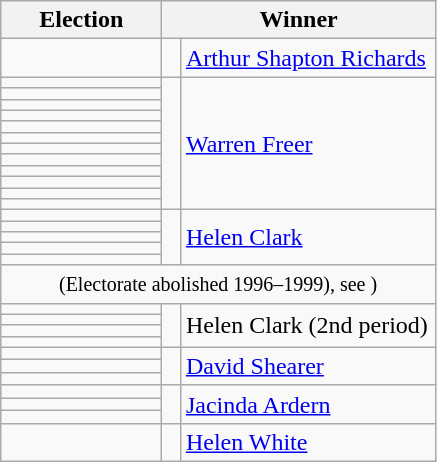<table class=wikitable>
<tr>
<th width=100>Election</th>
<th width=175 colspan=2>Winner</th>
</tr>
<tr>
<td></td>
<td width=5 bgcolor=></td>
<td><a href='#'>Arthur Shapton Richards</a></td>
</tr>
<tr>
<td></td>
<td rowspan=12 bgcolor=></td>
<td rowspan=12><a href='#'>Warren Freer</a></td>
</tr>
<tr>
<td></td>
</tr>
<tr>
<td></td>
</tr>
<tr>
<td></td>
</tr>
<tr>
<td></td>
</tr>
<tr>
<td></td>
</tr>
<tr>
<td></td>
</tr>
<tr>
<td></td>
</tr>
<tr>
<td></td>
</tr>
<tr>
<td></td>
</tr>
<tr>
<td></td>
</tr>
<tr>
<td></td>
</tr>
<tr>
<td></td>
<td rowspan=5 bgcolor=></td>
<td rowspan=5><a href='#'>Helen Clark</a></td>
</tr>
<tr>
<td></td>
</tr>
<tr>
<td></td>
</tr>
<tr>
<td></td>
</tr>
<tr>
<td></td>
</tr>
<tr>
<td colspan=3 align=center><small>(Electorate abolished 1996–1999), see )</small></td>
</tr>
<tr>
<td></td>
<td rowspan=4 bgcolor=></td>
<td rowspan=4>Helen Clark (2nd period)</td>
</tr>
<tr>
<td></td>
</tr>
<tr>
<td></td>
</tr>
<tr>
<td></td>
</tr>
<tr>
<td></td>
<td rowspan=3 bgcolor=></td>
<td rowspan=3><a href='#'>David Shearer</a></td>
</tr>
<tr>
<td></td>
</tr>
<tr>
<td></td>
</tr>
<tr>
<td></td>
<td rowspan=3 bgcolor=></td>
<td rowspan=3><a href='#'>Jacinda Ardern</a></td>
</tr>
<tr>
<td></td>
</tr>
<tr>
<td></td>
</tr>
<tr>
<td></td>
<td rowspan=1 bgcolor=></td>
<td rowspan=1><a href='#'>Helen White</a></td>
</tr>
</table>
